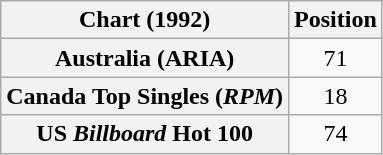<table class="wikitable sortable plainrowheaders" style="text-align:center">
<tr>
<th>Chart (1992)</th>
<th>Position</th>
</tr>
<tr>
<th scope="row">Australia (ARIA)</th>
<td>71</td>
</tr>
<tr>
<th scope="row">Canada Top Singles (<em>RPM</em>)</th>
<td>18</td>
</tr>
<tr>
<th scope="row">US <em>Billboard</em> Hot 100</th>
<td>74</td>
</tr>
</table>
